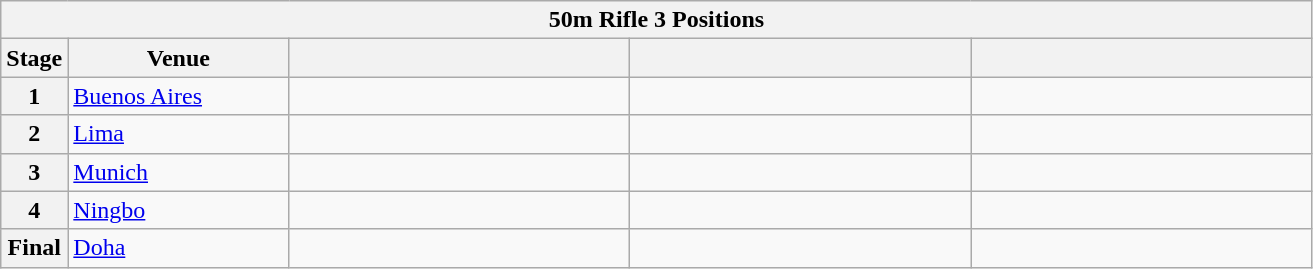<table class="wikitable">
<tr>
<th colspan="5">50m Rifle 3 Positions</th>
</tr>
<tr>
<th>Stage</th>
<th width=140>Venue</th>
<th width=220></th>
<th width=220></th>
<th width=220></th>
</tr>
<tr>
<th>1</th>
<td> <a href='#'>Buenos Aires</a></td>
<td></td>
<td></td>
<td></td>
</tr>
<tr>
<th>2</th>
<td> <a href='#'>Lima</a></td>
<td></td>
<td></td>
<td></td>
</tr>
<tr>
<th>3</th>
<td> <a href='#'>Munich</a></td>
<td></td>
<td></td>
<td></td>
</tr>
<tr>
<th>4</th>
<td> <a href='#'>Ningbo</a></td>
<td></td>
<td></td>
<td></td>
</tr>
<tr>
<th>Final</th>
<td> <a href='#'>Doha</a></td>
<td></td>
<td></td>
<td></td>
</tr>
</table>
